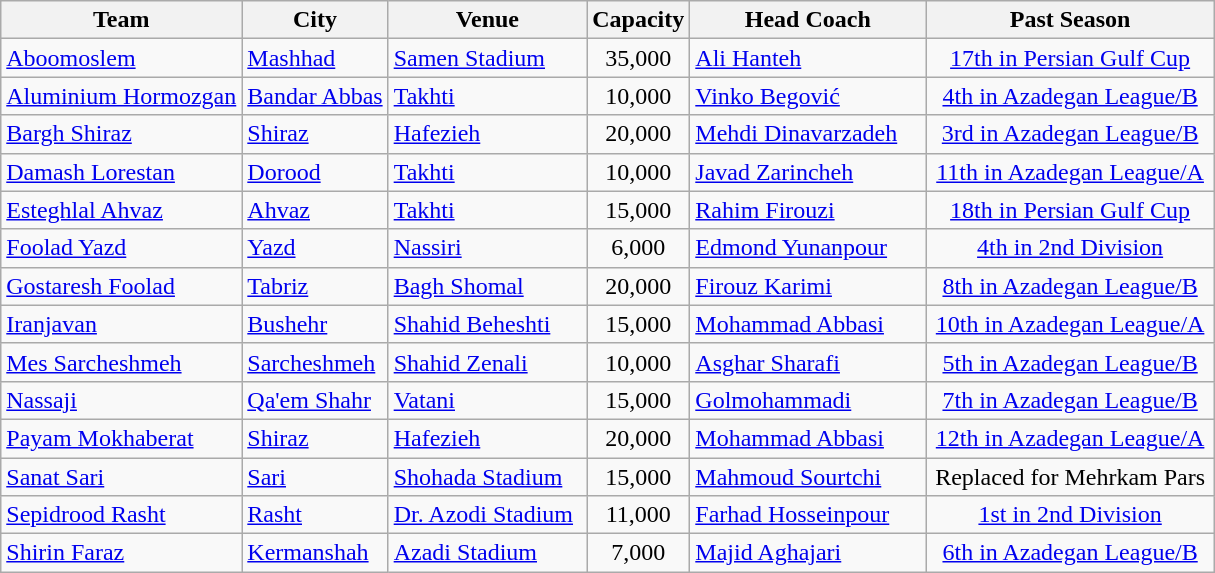<table class="wikitable" style="text-align: Left;">
<tr>
<th width=150>Team</th>
<th width=90>City</th>
<th width=125>Venue</th>
<th width=30>Capacity</th>
<th width=150>Head Coach</th>
<th width=185>Past Season</th>
</tr>
<tr>
<td style="text-align:left;"><a href='#'>Aboomoslem</a></td>
<td><a href='#'>Mashhad</a></td>
<td><a href='#'>Samen Stadium</a></td>
<td style="text-align:Center;">35,000</td>
<td> <a href='#'>Ali Hanteh</a></td>
<td style="text-align:Center;"><a href='#'>17th in Persian Gulf Cup</a></td>
</tr>
<tr>
<td style="text-align:left;"><a href='#'>Aluminium Hormozgan</a></td>
<td><a href='#'>Bandar Abbas</a></td>
<td><a href='#'>Takhti</a></td>
<td style="text-align:Center;">10,000</td>
<td> <a href='#'>Vinko Begović</a></td>
<td style="text-align:Center;"><a href='#'>4th in Azadegan League/B</a></td>
</tr>
<tr>
<td style="text-align:left;"><a href='#'>Bargh Shiraz</a></td>
<td><a href='#'>Shiraz</a></td>
<td><a href='#'>Hafezieh</a></td>
<td style="text-align:Center;">20,000</td>
<td> <a href='#'>Mehdi Dinavarzadeh</a></td>
<td style="text-align:Center;"><a href='#'>3rd in Azadegan League/B</a></td>
</tr>
<tr>
<td style="text-align:left;"><a href='#'>Damash Lorestan</a></td>
<td><a href='#'>Dorood</a></td>
<td><a href='#'>Takhti</a></td>
<td style="text-align:Center;">10,000</td>
<td> <a href='#'>Javad Zarincheh</a></td>
<td style="text-align:Center;"><a href='#'>11th in Azadegan League/A</a></td>
</tr>
<tr>
<td style="text-align:left;"><a href='#'>Esteghlal Ahvaz</a></td>
<td><a href='#'>Ahvaz</a></td>
<td><a href='#'>Takhti</a></td>
<td style="text-align:Center;">15,000</td>
<td> <a href='#'>Rahim Firouzi</a></td>
<td style="text-align:Center;"><a href='#'>18th in Persian Gulf Cup</a></td>
</tr>
<tr>
<td style="text-align:left;"><a href='#'>Foolad Yazd</a></td>
<td><a href='#'>Yazd</a></td>
<td><a href='#'>Nassiri</a></td>
<td style="text-align:Center;">6,000</td>
<td> <a href='#'>Edmond Yunanpour</a></td>
<td style="text-align:Center;"><a href='#'>4th in 2nd Division</a></td>
</tr>
<tr>
<td style="text-align:left;"><a href='#'>Gostaresh Foolad</a></td>
<td><a href='#'>Tabriz</a></td>
<td><a href='#'>Bagh Shomal</a></td>
<td style="text-align:Center;">20,000</td>
<td> <a href='#'>Firouz Karimi</a></td>
<td style="text-align:Center;"><a href='#'>8th in Azadegan League/B</a></td>
</tr>
<tr>
<td style="text-align:left;"><a href='#'>Iranjavan</a></td>
<td><a href='#'>Bushehr</a></td>
<td><a href='#'>Shahid Beheshti</a></td>
<td style="text-align:Center;">15,000</td>
<td> <a href='#'>Mohammad Abbasi</a></td>
<td style="text-align:Center;"><a href='#'>10th in Azadegan League/A</a></td>
</tr>
<tr>
<td style="text-align:left;"><a href='#'>Mes Sarcheshmeh</a></td>
<td><a href='#'>Sarcheshmeh</a></td>
<td><a href='#'>Shahid Zenali</a></td>
<td style="text-align:Center;">10,000</td>
<td> <a href='#'>Asghar Sharafi</a></td>
<td style="text-align:Center;"><a href='#'>5th in Azadegan League/B</a></td>
</tr>
<tr>
<td style="text-align:left;"><a href='#'>Nassaji</a></td>
<td><a href='#'>Qa'em Shahr</a></td>
<td><a href='#'>Vatani</a></td>
<td style="text-align:Center;">15,000</td>
<td> <a href='#'>Golmohammadi</a></td>
<td style="text-align:Center;"><a href='#'>7th in Azadegan League/B</a></td>
</tr>
<tr>
<td style="text-align:left;"><a href='#'>Payam Mokhaberat</a></td>
<td><a href='#'>Shiraz</a></td>
<td><a href='#'>Hafezieh</a></td>
<td style="text-align:Center;">20,000</td>
<td> <a href='#'>Mohammad Abbasi</a></td>
<td style="text-align:Center;"><a href='#'>12th in Azadegan League/A</a></td>
</tr>
<tr>
<td style="text-align:left;"><a href='#'>Sanat Sari</a></td>
<td><a href='#'>Sari</a></td>
<td><a href='#'>Shohada Stadium</a></td>
<td style="text-align:Center;">15,000</td>
<td> <a href='#'>Mahmoud Sourtchi</a></td>
<td style="text-align:Center;">Replaced for Mehrkam Pars</td>
</tr>
<tr>
<td style="text-align:left;"><a href='#'>Sepidrood Rasht</a></td>
<td><a href='#'>Rasht</a></td>
<td><a href='#'>Dr. Azodi Stadium</a></td>
<td style="text-align:Center;">11,000</td>
<td> <a href='#'>Farhad Hosseinpour</a></td>
<td style="text-align:Center;"><a href='#'>1st in 2nd Division</a></td>
</tr>
<tr>
<td style="text-align:left;"><a href='#'>Shirin Faraz</a></td>
<td><a href='#'>Kermanshah</a></td>
<td><a href='#'>Azadi Stadium</a></td>
<td style="text-align:Center;">7,000</td>
<td> <a href='#'>Majid Aghajari</a></td>
<td style="text-align:Center;"><a href='#'>6th in Azadegan League/B</a></td>
</tr>
</table>
